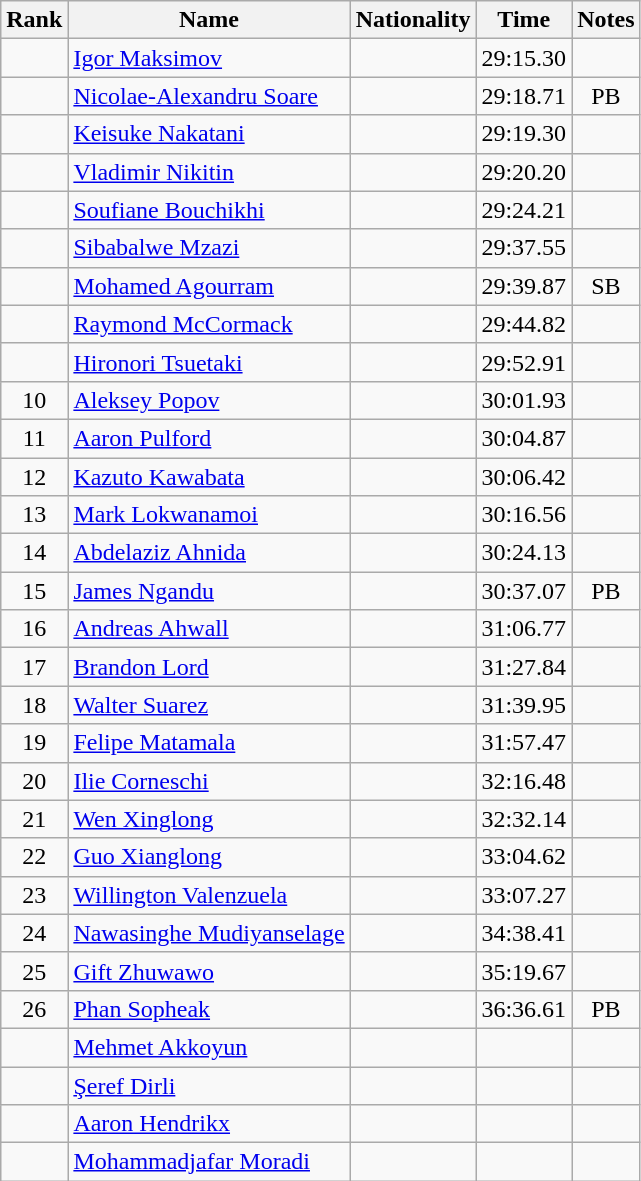<table class="wikitable sortable" style="text-align:center">
<tr>
<th>Rank</th>
<th>Name</th>
<th>Nationality</th>
<th>Time</th>
<th>Notes</th>
</tr>
<tr>
<td></td>
<td align=left><a href='#'>Igor Maksimov</a></td>
<td align=left></td>
<td>29:15.30</td>
<td></td>
</tr>
<tr>
<td></td>
<td align=left><a href='#'>Nicolae-Alexandru Soare</a></td>
<td align=left></td>
<td>29:18.71</td>
<td>PB</td>
</tr>
<tr>
<td></td>
<td align=left><a href='#'>Keisuke Nakatani</a></td>
<td align=left></td>
<td>29:19.30</td>
<td></td>
</tr>
<tr>
<td></td>
<td align=left><a href='#'>Vladimir Nikitin</a></td>
<td align=left></td>
<td>29:20.20</td>
<td></td>
</tr>
<tr>
<td></td>
<td align=left><a href='#'>Soufiane Bouchikhi</a></td>
<td align=left></td>
<td>29:24.21</td>
<td></td>
</tr>
<tr>
<td></td>
<td align=left><a href='#'>Sibabalwe Mzazi</a></td>
<td align=left></td>
<td>29:37.55</td>
<td></td>
</tr>
<tr>
<td></td>
<td align=left><a href='#'>Mohamed Agourram</a></td>
<td align=left></td>
<td>29:39.87</td>
<td>SB</td>
</tr>
<tr>
<td></td>
<td align=left><a href='#'>Raymond McCormack</a></td>
<td align=left></td>
<td>29:44.82</td>
<td></td>
</tr>
<tr>
<td></td>
<td align=left><a href='#'>Hironori Tsuetaki</a></td>
<td align=left></td>
<td>29:52.91</td>
<td></td>
</tr>
<tr>
<td>10</td>
<td align=left><a href='#'>Aleksey Popov</a></td>
<td align=left></td>
<td>30:01.93</td>
<td></td>
</tr>
<tr>
<td>11</td>
<td align=left><a href='#'>Aaron Pulford</a></td>
<td align=left></td>
<td>30:04.87</td>
<td></td>
</tr>
<tr>
<td>12</td>
<td align=left><a href='#'>Kazuto Kawabata</a></td>
<td align=left></td>
<td>30:06.42</td>
<td></td>
</tr>
<tr>
<td>13</td>
<td align=left><a href='#'>Mark Lokwanamoi</a></td>
<td align=left></td>
<td>30:16.56</td>
<td></td>
</tr>
<tr>
<td>14</td>
<td align=left><a href='#'>Abdelaziz Ahnida</a></td>
<td align=left></td>
<td>30:24.13</td>
<td></td>
</tr>
<tr>
<td>15</td>
<td align=left><a href='#'>James Ngandu</a></td>
<td align=left></td>
<td>30:37.07</td>
<td>PB</td>
</tr>
<tr>
<td>16</td>
<td align=left><a href='#'>Andreas Ahwall</a></td>
<td align=left></td>
<td>31:06.77</td>
<td></td>
</tr>
<tr>
<td>17</td>
<td align=left><a href='#'>Brandon Lord</a></td>
<td align=left></td>
<td>31:27.84</td>
<td></td>
</tr>
<tr>
<td>18</td>
<td align=left><a href='#'>Walter Suarez</a></td>
<td align=left></td>
<td>31:39.95</td>
<td></td>
</tr>
<tr>
<td>19</td>
<td align=left><a href='#'>Felipe Matamala</a></td>
<td align=left></td>
<td>31:57.47</td>
<td></td>
</tr>
<tr>
<td>20</td>
<td align=left><a href='#'>Ilie Corneschi</a></td>
<td align=left></td>
<td>32:16.48</td>
<td></td>
</tr>
<tr>
<td>21</td>
<td align=left><a href='#'>Wen Xinglong</a></td>
<td align=left></td>
<td>32:32.14</td>
<td></td>
</tr>
<tr>
<td>22</td>
<td align=left><a href='#'>Guo Xianglong</a></td>
<td align=left></td>
<td>33:04.62</td>
<td></td>
</tr>
<tr>
<td>23</td>
<td align=left><a href='#'>Willington Valenzuela</a></td>
<td align=left></td>
<td>33:07.27</td>
<td></td>
</tr>
<tr>
<td>24</td>
<td align=left><a href='#'>Nawasinghe Mudiyanselage</a></td>
<td align=left></td>
<td>34:38.41</td>
<td></td>
</tr>
<tr>
<td>25</td>
<td align=left><a href='#'>Gift Zhuwawo</a></td>
<td align=left></td>
<td>35:19.67</td>
<td></td>
</tr>
<tr>
<td>26</td>
<td align=left><a href='#'>Phan Sopheak</a></td>
<td align=left></td>
<td>36:36.61</td>
<td>PB</td>
</tr>
<tr>
<td></td>
<td align=left><a href='#'>Mehmet Akkoyun</a></td>
<td align=left></td>
<td></td>
<td></td>
</tr>
<tr>
<td></td>
<td align=left><a href='#'>Şeref Dirli</a></td>
<td align=left></td>
<td></td>
<td></td>
</tr>
<tr>
<td></td>
<td align=left><a href='#'>Aaron Hendrikx</a></td>
<td align=left></td>
<td></td>
<td></td>
</tr>
<tr>
<td></td>
<td align=left><a href='#'>Mohammadjafar Moradi</a></td>
<td align=left></td>
<td></td>
<td></td>
</tr>
</table>
